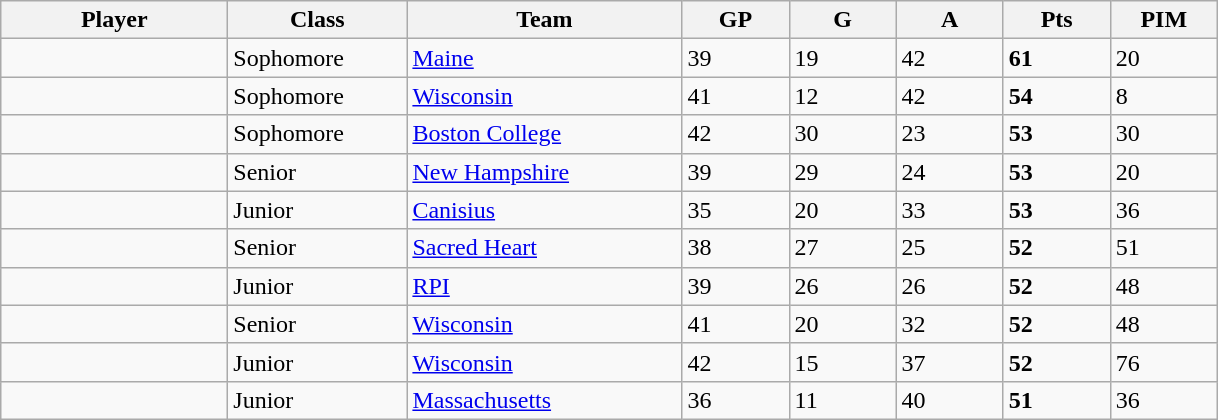<table class="wikitable sortable">
<tr>
<th style="width: 9em;">Player</th>
<th style="width: 7em;">Class</th>
<th style="width: 11em;">Team</th>
<th style="width: 4em;">GP</th>
<th style="width: 4em;">G</th>
<th style="width: 4em;">A</th>
<th style="width: 4em;">Pts</th>
<th style="width: 4em;">PIM</th>
</tr>
<tr>
<td></td>
<td>Sophomore</td>
<td><a href='#'>Maine</a></td>
<td>39</td>
<td>19</td>
<td>42</td>
<td><strong>61</strong></td>
<td>20</td>
</tr>
<tr>
<td></td>
<td>Sophomore</td>
<td><a href='#'>Wisconsin</a></td>
<td>41</td>
<td>12</td>
<td>42</td>
<td><strong>54</strong></td>
<td>8</td>
</tr>
<tr>
<td></td>
<td>Sophomore</td>
<td><a href='#'>Boston College</a></td>
<td>42</td>
<td>30</td>
<td>23</td>
<td><strong>53</strong></td>
<td>30</td>
</tr>
<tr>
<td></td>
<td>Senior</td>
<td><a href='#'>New Hampshire</a></td>
<td>39</td>
<td>29</td>
<td>24</td>
<td><strong>53</strong></td>
<td>20</td>
</tr>
<tr>
<td></td>
<td>Junior</td>
<td><a href='#'>Canisius</a></td>
<td>35</td>
<td>20</td>
<td>33</td>
<td><strong>53</strong></td>
<td>36</td>
</tr>
<tr>
<td></td>
<td>Senior</td>
<td><a href='#'>Sacred Heart</a></td>
<td>38</td>
<td>27</td>
<td>25</td>
<td><strong>52</strong></td>
<td>51</td>
</tr>
<tr>
<td></td>
<td>Junior</td>
<td><a href='#'>RPI</a></td>
<td>39</td>
<td>26</td>
<td>26</td>
<td><strong>52</strong></td>
<td>48</td>
</tr>
<tr>
<td></td>
<td>Senior</td>
<td><a href='#'>Wisconsin</a></td>
<td>41</td>
<td>20</td>
<td>32</td>
<td><strong>52</strong></td>
<td>48</td>
</tr>
<tr>
<td></td>
<td>Junior</td>
<td><a href='#'>Wisconsin</a></td>
<td>42</td>
<td>15</td>
<td>37</td>
<td><strong>52</strong></td>
<td>76</td>
</tr>
<tr>
<td></td>
<td>Junior</td>
<td><a href='#'>Massachusetts</a></td>
<td>36</td>
<td>11</td>
<td>40</td>
<td><strong>51</strong></td>
<td>36</td>
</tr>
</table>
